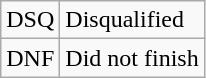<table class="wikitable">
<tr>
<td style="text-align:center;">DSQ</td>
<td>Disqualified</td>
</tr>
<tr>
<td style="text-align:center;">DNF</td>
<td>Did not finish</td>
</tr>
</table>
